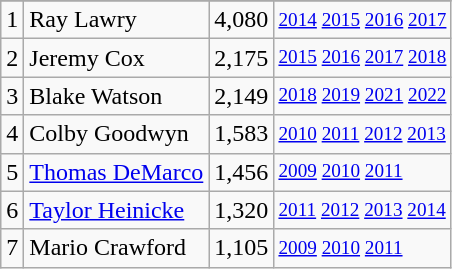<table class="wikitable">
<tr>
</tr>
<tr>
<td>1</td>
<td>Ray Lawry</td>
<td>4,080</td>
<td style="font-size:80%;"><a href='#'>2014</a> <a href='#'>2015</a> <a href='#'>2016</a> <a href='#'>2017</a></td>
</tr>
<tr>
<td>2</td>
<td>Jeremy Cox</td>
<td>2,175</td>
<td style="font-size:80%;"><a href='#'>2015</a> <a href='#'>2016</a> <a href='#'>2017</a> <a href='#'>2018</a></td>
</tr>
<tr>
<td>3</td>
<td>Blake Watson</td>
<td>2,149</td>
<td style="font-size:80%;"><a href='#'>2018</a> <a href='#'>2019</a> <a href='#'>2021</a> <a href='#'>2022</a></td>
</tr>
<tr>
<td>4</td>
<td>Colby Goodwyn</td>
<td>1,583</td>
<td style="font-size:80%;"><a href='#'>2010</a> <a href='#'>2011</a> <a href='#'>2012</a> <a href='#'>2013</a></td>
</tr>
<tr>
<td>5</td>
<td><a href='#'>Thomas DeMarco</a></td>
<td>1,456</td>
<td style="font-size:80%;"><a href='#'>2009</a> <a href='#'>2010</a> <a href='#'>2011</a></td>
</tr>
<tr>
<td>6</td>
<td><a href='#'>Taylor Heinicke</a></td>
<td>1,320</td>
<td style="font-size:80%;"><a href='#'>2011</a> <a href='#'>2012</a> <a href='#'>2013</a> <a href='#'>2014</a></td>
</tr>
<tr>
<td>7</td>
<td>Mario Crawford</td>
<td>1,105</td>
<td style="font-size:80%;"><a href='#'>2009</a> <a href='#'>2010</a> <a href='#'>2011</a></td>
</tr>
</table>
